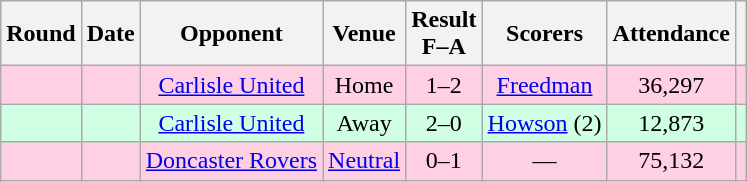<table class="wikitable sortable" style="text-align:center;">
<tr>
<th>Round</th>
<th>Date</th>
<th>Opponent</th>
<th>Venue</th>
<th>Result<br>F–A</th>
<th class=unsortable>Scorers</th>
<th>Attendance</th>
<th class=unsortable></th>
</tr>
<tr bgcolor="#ffd0e3">
<td></td>
<td></td>
<td><a href='#'>Carlisle United</a></td>
<td>Home</td>
<td>1–2</td>
<td><a href='#'>Freedman</a></td>
<td>36,297</td>
<td></td>
</tr>
<tr bgcolor="#d0ffe3">
<td></td>
<td></td>
<td><a href='#'>Carlisle United</a></td>
<td>Away</td>
<td>2–0</td>
<td><a href='#'>Howson</a> (2)</td>
<td>12,873</td>
<td></td>
</tr>
<tr bgcolor="#ffd0e3">
<td></td>
<td></td>
<td><a href='#'>Doncaster Rovers</a></td>
<td><a href='#'>Neutral</a></td>
<td>0–1</td>
<td>—</td>
<td>75,132</td>
<td></td>
</tr>
</table>
